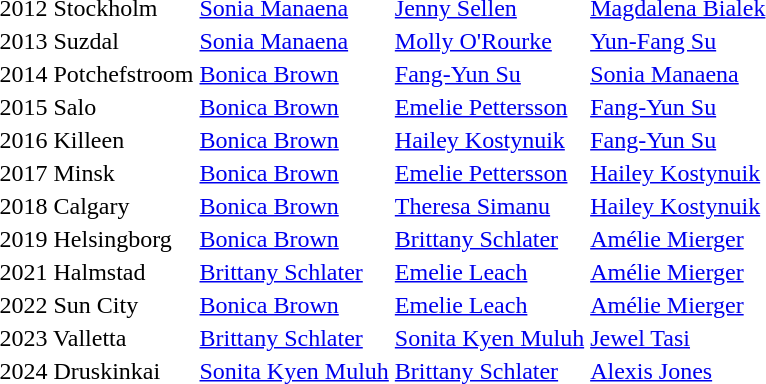<table>
<tr>
<td>2012 Stockholm</td>
<td> <a href='#'>Sonia Manaena</a></td>
<td> <a href='#'>Jenny Sellen</a></td>
<td> <a href='#'>Magdalena Bialek</a></td>
</tr>
<tr>
<td>2013 Suzdal</td>
<td> <a href='#'>Sonia Manaena</a></td>
<td> <a href='#'>Molly O'Rourke</a></td>
<td> <a href='#'>Yun-Fang Su</a></td>
</tr>
<tr>
<td>2014 Potchefstroom</td>
<td> <a href='#'>Bonica Brown</a></td>
<td> <a href='#'>Fang-Yun Su</a></td>
<td> <a href='#'>Sonia Manaena</a></td>
</tr>
<tr>
<td>2015 Salo</td>
<td> <a href='#'>Bonica Brown</a></td>
<td> <a href='#'>Emelie Pettersson</a></td>
<td> <a href='#'>Fang-Yun Su</a></td>
</tr>
<tr>
<td>2016 Killeen</td>
<td> <a href='#'>Bonica Brown</a></td>
<td> <a href='#'>Hailey Kostynuik</a></td>
<td> <a href='#'>Fang-Yun Su</a></td>
</tr>
<tr>
<td>2017 Minsk</td>
<td> <a href='#'>Bonica Brown</a></td>
<td> <a href='#'>Emelie Pettersson</a></td>
<td> <a href='#'>Hailey Kostynuik</a></td>
</tr>
<tr>
<td>2018 Calgary</td>
<td> <a href='#'>Bonica Brown</a></td>
<td> <a href='#'>Theresa Simanu</a></td>
<td> <a href='#'>Hailey Kostynuik</a></td>
</tr>
<tr>
<td>2019 Helsingborg</td>
<td> <a href='#'>Bonica Brown</a></td>
<td> <a href='#'>Brittany Schlater</a></td>
<td> <a href='#'>Amélie Mierger</a></td>
</tr>
<tr>
<td>2021 Halmstad</td>
<td> <a href='#'>Brittany Schlater</a></td>
<td> <a href='#'>Emelie Leach</a></td>
<td> <a href='#'>Amélie Mierger</a></td>
</tr>
<tr>
<td>2022 Sun City</td>
<td> <a href='#'>Bonica Brown</a></td>
<td> <a href='#'>Emelie Leach</a></td>
<td> <a href='#'>Amélie Mierger</a></td>
</tr>
<tr>
<td>2023 Valletta</td>
<td> <a href='#'>Brittany Schlater</a></td>
<td> <a href='#'>Sonita Kyen Muluh</a></td>
<td> <a href='#'>Jewel Tasi</a></td>
</tr>
<tr>
<td>2024 Druskinkai</td>
<td> <a href='#'>Sonita Kyen Muluh</a></td>
<td> <a href='#'>Brittany Schlater</a></td>
<td> <a href='#'>Alexis Jones</a></td>
</tr>
</table>
